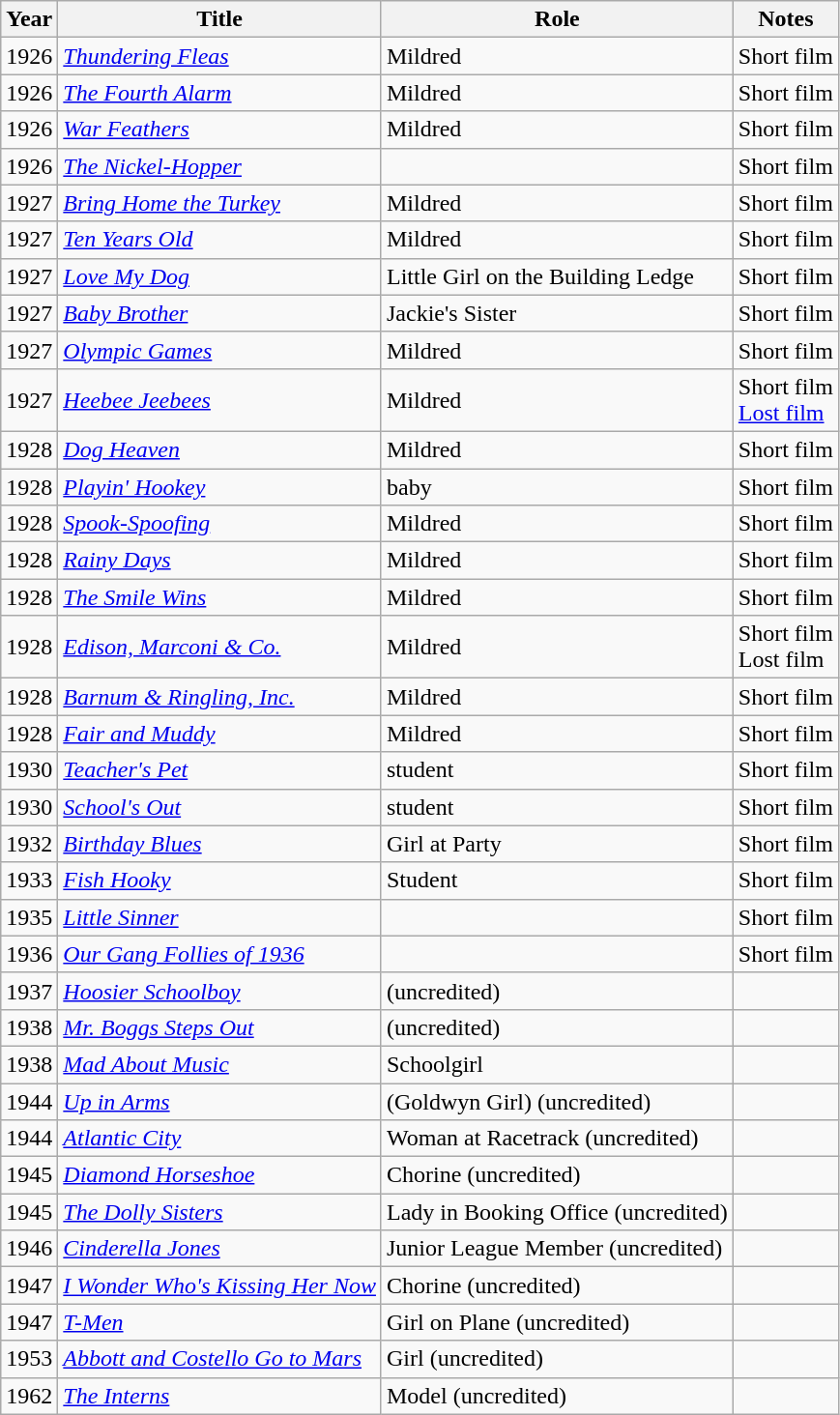<table class="wikitable">
<tr>
<th>Year</th>
<th>Title</th>
<th>Role</th>
<th>Notes</th>
</tr>
<tr>
<td>1926</td>
<td><em><a href='#'>Thundering Fleas</a></em></td>
<td>Mildred</td>
<td>Short film</td>
</tr>
<tr>
<td>1926</td>
<td><em><a href='#'>The Fourth Alarm</a></em></td>
<td>Mildred</td>
<td>Short film</td>
</tr>
<tr>
<td>1926</td>
<td><em><a href='#'>War Feathers</a></em></td>
<td>Mildred</td>
<td>Short film</td>
</tr>
<tr>
<td>1926</td>
<td><em><a href='#'>The Nickel-Hopper</a></em></td>
<td></td>
<td>Short film</td>
</tr>
<tr>
<td>1927</td>
<td><em><a href='#'>Bring Home the Turkey</a></em></td>
<td>Mildred</td>
<td>Short film</td>
</tr>
<tr>
<td>1927</td>
<td><em><a href='#'>Ten Years Old</a></em></td>
<td>Mildred</td>
<td>Short film</td>
</tr>
<tr>
<td>1927</td>
<td><em><a href='#'>Love My Dog</a></em></td>
<td>Little Girl on the Building Ledge</td>
<td>Short film</td>
</tr>
<tr>
<td>1927</td>
<td><em><a href='#'>Baby Brother</a></em></td>
<td>Jackie's Sister</td>
<td>Short film</td>
</tr>
<tr>
<td>1927</td>
<td><em><a href='#'>Olympic Games</a></em></td>
<td>Mildred</td>
<td>Short film</td>
</tr>
<tr>
<td>1927</td>
<td><em><a href='#'>Heebee Jeebees</a></em></td>
<td>Mildred</td>
<td>Short film<br><a href='#'>Lost film</a></td>
</tr>
<tr>
<td>1928</td>
<td><em><a href='#'>Dog Heaven</a></em></td>
<td>Mildred</td>
<td>Short film</td>
</tr>
<tr>
<td>1928</td>
<td><em><a href='#'>Playin' Hookey</a></em></td>
<td>baby</td>
<td>Short film</td>
</tr>
<tr>
<td>1928</td>
<td><em><a href='#'>Spook-Spoofing</a></em></td>
<td>Mildred</td>
<td>Short film</td>
</tr>
<tr>
<td>1928</td>
<td><em><a href='#'>Rainy Days</a></em></td>
<td>Mildred</td>
<td>Short film</td>
</tr>
<tr>
<td>1928</td>
<td><em><a href='#'>The Smile Wins</a></em></td>
<td>Mildred</td>
<td>Short film</td>
</tr>
<tr>
<td>1928</td>
<td><em><a href='#'>Edison, Marconi & Co.</a></em></td>
<td>Mildred</td>
<td>Short film<br>Lost film</td>
</tr>
<tr>
<td>1928</td>
<td><em><a href='#'>Barnum & Ringling, Inc.</a></em></td>
<td>Mildred</td>
<td>Short film</td>
</tr>
<tr>
<td>1928</td>
<td><em><a href='#'>Fair and Muddy</a></em></td>
<td>Mildred</td>
<td>Short film</td>
</tr>
<tr>
<td>1930</td>
<td><em><a href='#'>Teacher's Pet</a></em></td>
<td>student</td>
<td>Short film</td>
</tr>
<tr>
<td>1930</td>
<td><em><a href='#'>School's Out</a></em></td>
<td>student</td>
<td>Short film</td>
</tr>
<tr>
<td>1932</td>
<td><em><a href='#'>Birthday Blues</a></em></td>
<td>Girl at Party</td>
<td>Short film</td>
</tr>
<tr>
<td>1933</td>
<td><em><a href='#'>Fish Hooky</a></em></td>
<td>Student</td>
<td>Short film</td>
</tr>
<tr>
<td>1935</td>
<td><em><a href='#'>Little Sinner</a></em></td>
<td></td>
<td>Short film</td>
</tr>
<tr>
<td>1936</td>
<td><em><a href='#'>Our Gang Follies of 1936</a></em></td>
<td></td>
<td>Short film</td>
</tr>
<tr>
<td>1937</td>
<td><em><a href='#'>Hoosier Schoolboy</a></em></td>
<td>(uncredited)</td>
<td></td>
</tr>
<tr>
<td>1938</td>
<td><em><a href='#'>Mr. Boggs Steps Out</a></em></td>
<td>(uncredited)</td>
<td></td>
</tr>
<tr>
<td>1938</td>
<td><em><a href='#'>Mad About Music</a></em></td>
<td>Schoolgirl</td>
<td></td>
</tr>
<tr>
<td>1944</td>
<td><em><a href='#'>Up in Arms</a></em></td>
<td>(Goldwyn Girl) (uncredited)</td>
<td></td>
</tr>
<tr>
<td>1944</td>
<td><em><a href='#'>Atlantic City</a></em></td>
<td>Woman at Racetrack (uncredited)</td>
<td></td>
</tr>
<tr>
<td>1945</td>
<td><em><a href='#'>Diamond Horseshoe</a></em></td>
<td>Chorine (uncredited)</td>
<td></td>
</tr>
<tr>
<td>1945</td>
<td><em><a href='#'>The Dolly Sisters</a></em></td>
<td>Lady in Booking Office (uncredited)</td>
<td></td>
</tr>
<tr>
<td>1946</td>
<td><em><a href='#'>Cinderella Jones</a></em></td>
<td>Junior League Member (uncredited)</td>
<td></td>
</tr>
<tr>
<td>1947</td>
<td><em><a href='#'>I Wonder Who's Kissing Her Now</a></em></td>
<td>Chorine (uncredited)</td>
<td></td>
</tr>
<tr>
<td>1947</td>
<td><em><a href='#'>T-Men</a></em></td>
<td>Girl on Plane (uncredited)</td>
<td></td>
</tr>
<tr>
<td>1953</td>
<td><em><a href='#'>Abbott and Costello Go to Mars</a></em></td>
<td>Girl (uncredited)</td>
<td></td>
</tr>
<tr>
<td>1962</td>
<td><em><a href='#'>The Interns</a></em></td>
<td>Model (uncredited)</td>
<td></td>
</tr>
</table>
